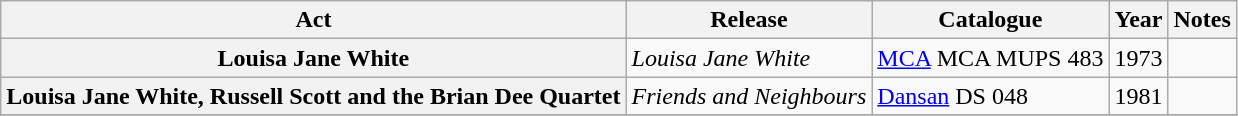<table class="wikitable plainrowheaders sortable">
<tr>
<th scope="col" class="unsortable">Act</th>
<th scope="col">Release</th>
<th scope="col">Catalogue</th>
<th scope="col">Year</th>
<th scope="col" class="unsortable">Notes</th>
</tr>
<tr>
<th scope="row">Louisa Jane White</th>
<td><em>Louisa Jane White</em></td>
<td><a href='#'>MCA</a> MCA MUPS 483</td>
<td>1973</td>
<td></td>
</tr>
<tr>
<th scope="row">Louisa Jane White, Russell Scott and the Brian Dee Quartet</th>
<td><em>Friends and Neighbours</em></td>
<td><a href='#'>Dansan</a> DS 048</td>
<td>1981</td>
<td></td>
</tr>
<tr>
</tr>
</table>
